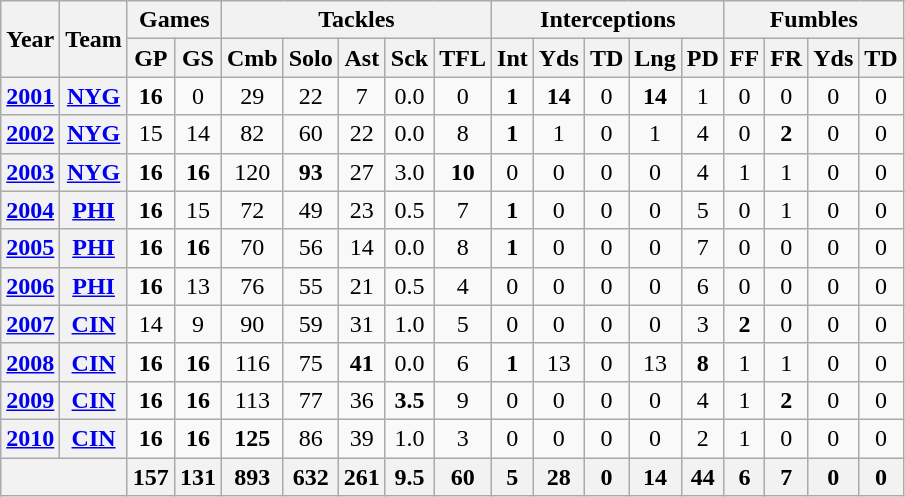<table class="wikitable" style="text-align:center">
<tr>
<th rowspan="2">Year</th>
<th rowspan="2">Team</th>
<th colspan="2">Games</th>
<th colspan="5">Tackles</th>
<th colspan="5">Interceptions</th>
<th colspan="4">Fumbles</th>
</tr>
<tr>
<th>GP</th>
<th>GS</th>
<th>Cmb</th>
<th>Solo</th>
<th>Ast</th>
<th>Sck</th>
<th>TFL</th>
<th>Int</th>
<th>Yds</th>
<th>TD</th>
<th>Lng</th>
<th>PD</th>
<th>FF</th>
<th>FR</th>
<th>Yds</th>
<th>TD</th>
</tr>
<tr>
<th><a href='#'>2001</a></th>
<th><a href='#'>NYG</a></th>
<td><strong>16</strong></td>
<td>0</td>
<td>29</td>
<td>22</td>
<td>7</td>
<td>0.0</td>
<td>0</td>
<td><strong>1</strong></td>
<td><strong>14</strong></td>
<td>0</td>
<td><strong>14</strong></td>
<td>1</td>
<td>0</td>
<td>0</td>
<td>0</td>
<td>0</td>
</tr>
<tr>
<th><a href='#'>2002</a></th>
<th><a href='#'>NYG</a></th>
<td>15</td>
<td>14</td>
<td>82</td>
<td>60</td>
<td>22</td>
<td>0.0</td>
<td>8</td>
<td><strong>1</strong></td>
<td>1</td>
<td>0</td>
<td>1</td>
<td>4</td>
<td>0</td>
<td><strong>2</strong></td>
<td>0</td>
<td>0</td>
</tr>
<tr>
<th><a href='#'>2003</a></th>
<th><a href='#'>NYG</a></th>
<td><strong>16</strong></td>
<td><strong>16</strong></td>
<td>120</td>
<td><strong>93</strong></td>
<td>27</td>
<td>3.0</td>
<td><strong>10</strong></td>
<td>0</td>
<td>0</td>
<td>0</td>
<td>0</td>
<td>4</td>
<td>1</td>
<td>1</td>
<td>0</td>
<td>0</td>
</tr>
<tr>
<th><a href='#'>2004</a></th>
<th><a href='#'>PHI</a></th>
<td><strong>16</strong></td>
<td>15</td>
<td>72</td>
<td>49</td>
<td>23</td>
<td>0.5</td>
<td>7</td>
<td><strong>1</strong></td>
<td>0</td>
<td>0</td>
<td>0</td>
<td>5</td>
<td>0</td>
<td>1</td>
<td>0</td>
<td>0</td>
</tr>
<tr>
<th><a href='#'>2005</a></th>
<th><a href='#'>PHI</a></th>
<td><strong>16</strong></td>
<td><strong>16</strong></td>
<td>70</td>
<td>56</td>
<td>14</td>
<td>0.0</td>
<td>8</td>
<td><strong>1</strong></td>
<td>0</td>
<td>0</td>
<td>0</td>
<td>7</td>
<td>0</td>
<td>0</td>
<td>0</td>
<td>0</td>
</tr>
<tr>
<th><a href='#'>2006</a></th>
<th><a href='#'>PHI</a></th>
<td><strong>16</strong></td>
<td>13</td>
<td>76</td>
<td>55</td>
<td>21</td>
<td>0.5</td>
<td>4</td>
<td>0</td>
<td>0</td>
<td>0</td>
<td>0</td>
<td>6</td>
<td>0</td>
<td>0</td>
<td>0</td>
<td>0</td>
</tr>
<tr>
<th><a href='#'>2007</a></th>
<th><a href='#'>CIN</a></th>
<td>14</td>
<td>9</td>
<td>90</td>
<td>59</td>
<td>31</td>
<td>1.0</td>
<td>5</td>
<td>0</td>
<td>0</td>
<td>0</td>
<td>0</td>
<td>3</td>
<td><strong>2</strong></td>
<td>0</td>
<td>0</td>
<td>0</td>
</tr>
<tr>
<th><a href='#'>2008</a></th>
<th><a href='#'>CIN</a></th>
<td><strong>16</strong></td>
<td><strong>16</strong></td>
<td>116</td>
<td>75</td>
<td><strong>41</strong></td>
<td>0.0</td>
<td>6</td>
<td><strong>1</strong></td>
<td>13</td>
<td>0</td>
<td>13</td>
<td><strong>8</strong></td>
<td>1</td>
<td>1</td>
<td>0</td>
<td>0</td>
</tr>
<tr>
<th><a href='#'>2009</a></th>
<th><a href='#'>CIN</a></th>
<td><strong>16</strong></td>
<td><strong>16</strong></td>
<td>113</td>
<td>77</td>
<td>36</td>
<td><strong>3.5</strong></td>
<td>9</td>
<td>0</td>
<td>0</td>
<td>0</td>
<td>0</td>
<td>4</td>
<td>1</td>
<td><strong>2</strong></td>
<td>0</td>
<td>0</td>
</tr>
<tr>
<th><a href='#'>2010</a></th>
<th><a href='#'>CIN</a></th>
<td><strong>16</strong></td>
<td><strong>16</strong></td>
<td><strong>125</strong></td>
<td>86</td>
<td>39</td>
<td>1.0</td>
<td>3</td>
<td>0</td>
<td>0</td>
<td>0</td>
<td>0</td>
<td>2</td>
<td>1</td>
<td>0</td>
<td>0</td>
<td>0</td>
</tr>
<tr>
<th colspan="2"></th>
<th>157</th>
<th>131</th>
<th>893</th>
<th>632</th>
<th>261</th>
<th>9.5</th>
<th>60</th>
<th>5</th>
<th>28</th>
<th>0</th>
<th>14</th>
<th>44</th>
<th>6</th>
<th>7</th>
<th>0</th>
<th>0</th>
</tr>
</table>
